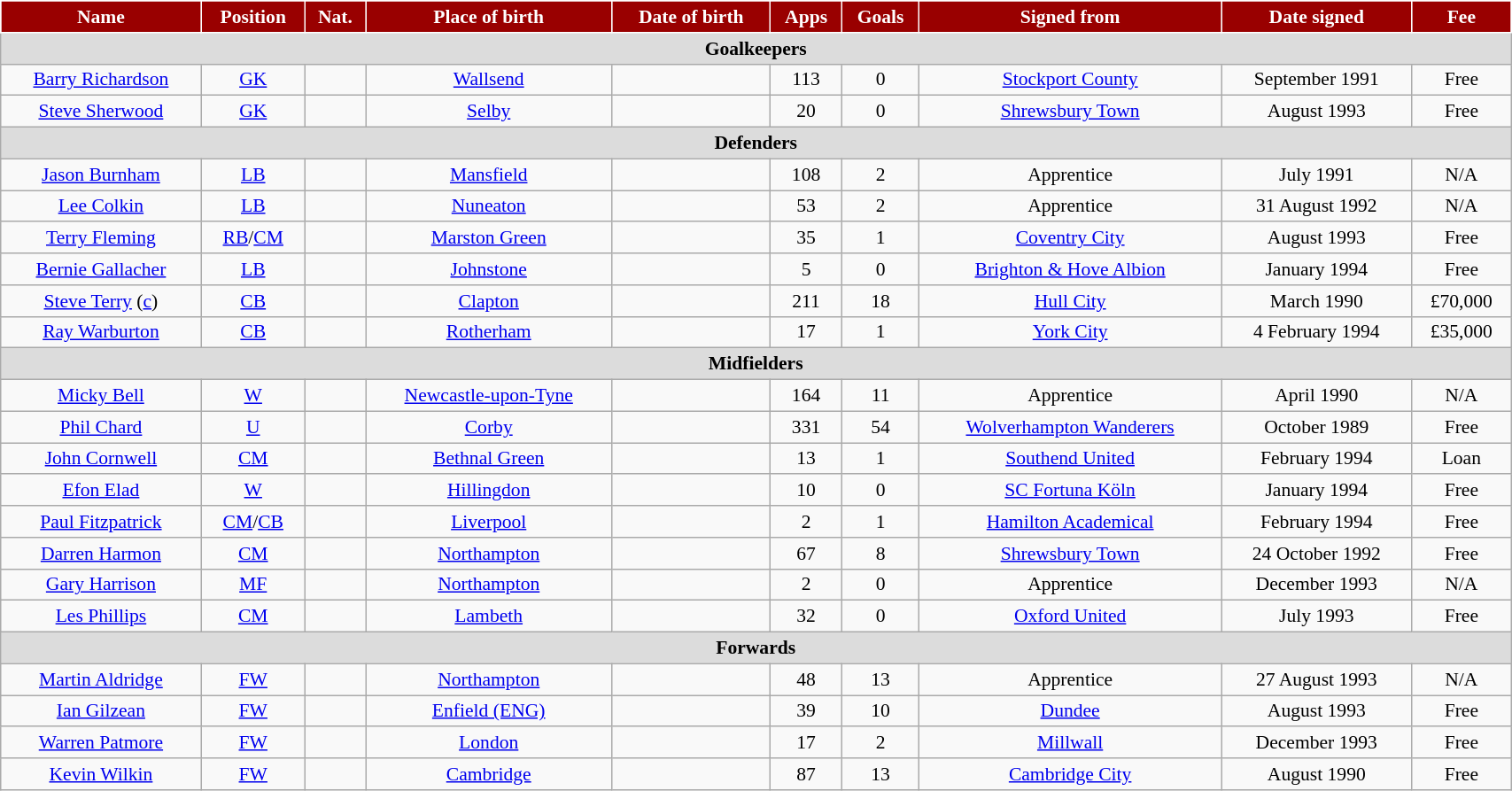<table class="wikitable" style="text-align:center; font-size:90%; width:90%;">
<tr>
<th style="background:#900; color:white; border:1px solid #FFF; text-align:center;">Name</th>
<th style="background:#900; color:white; border:1px solid #FFF; text-align:center;">Position</th>
<th style="background:#900; color:white; border:1px solid #FFF; text-align:center;">Nat.</th>
<th style="background:#900; color:white; border:1px solid #FFF; text-align:center;">Place of birth</th>
<th style="background:#900; color:white; border:1px solid #FFF; text-align:center;">Date of birth</th>
<th style="background:#900; color:white; border:1px solid #FFF; text-align:center;">Apps</th>
<th style="background:#900; color:white; border:1px solid #FFF; text-align:center;">Goals</th>
<th style="background:#900; color:white; border:1px solid #FFF; text-align:center;">Signed from</th>
<th style="background:#900; color:white; border:1px solid #FFF; text-align:center;">Date signed</th>
<th style="background:#900; color:white; border:1px solid #FFF; text-align:center;">Fee</th>
</tr>
<tr>
<th colspan="12" style="background:#dcdcdc; text-align:center;">Goalkeepers</th>
</tr>
<tr>
<td><a href='#'>Barry Richardson</a></td>
<td><a href='#'>GK</a></td>
<td></td>
<td><a href='#'>Wallsend</a></td>
<td></td>
<td>113</td>
<td>0</td>
<td><a href='#'>Stockport County</a></td>
<td>September 1991</td>
<td>Free</td>
</tr>
<tr>
<td><a href='#'>Steve Sherwood</a></td>
<td><a href='#'>GK</a></td>
<td></td>
<td><a href='#'>Selby</a></td>
<td></td>
<td>20</td>
<td>0</td>
<td><a href='#'>Shrewsbury Town</a></td>
<td>August 1993</td>
<td>Free</td>
</tr>
<tr>
<th colspan="12" style="background:#dcdcdc; text-align:center;">Defenders</th>
</tr>
<tr>
<td><a href='#'>Jason Burnham</a></td>
<td><a href='#'>LB</a></td>
<td></td>
<td><a href='#'>Mansfield</a></td>
<td></td>
<td>108</td>
<td>2</td>
<td>Apprentice</td>
<td>July 1991</td>
<td>N/A</td>
</tr>
<tr>
<td><a href='#'>Lee Colkin</a></td>
<td><a href='#'>LB</a></td>
<td></td>
<td><a href='#'>Nuneaton</a></td>
<td></td>
<td>53</td>
<td>2</td>
<td>Apprentice</td>
<td>31 August 1992</td>
<td>N/A</td>
</tr>
<tr>
<td><a href='#'>Terry Fleming</a></td>
<td><a href='#'>RB</a>/<a href='#'>CM</a></td>
<td></td>
<td><a href='#'>Marston Green</a></td>
<td></td>
<td>35</td>
<td>1</td>
<td><a href='#'>Coventry City</a></td>
<td>August 1993</td>
<td>Free</td>
</tr>
<tr>
<td><a href='#'>Bernie Gallacher</a></td>
<td><a href='#'>LB</a></td>
<td></td>
<td><a href='#'>Johnstone</a></td>
<td></td>
<td>5</td>
<td>0</td>
<td><a href='#'>Brighton & Hove Albion</a></td>
<td>January 1994</td>
<td>Free</td>
</tr>
<tr>
<td><a href='#'>Steve Terry</a> (<a href='#'>c</a>)</td>
<td><a href='#'>CB</a></td>
<td></td>
<td><a href='#'>Clapton</a></td>
<td></td>
<td>211</td>
<td>18</td>
<td><a href='#'>Hull City</a></td>
<td>March 1990</td>
<td>£70,000</td>
</tr>
<tr>
<td><a href='#'>Ray Warburton</a></td>
<td><a href='#'>CB</a></td>
<td></td>
<td><a href='#'>Rotherham</a></td>
<td></td>
<td>17</td>
<td>1</td>
<td><a href='#'>York City</a></td>
<td>4 February 1994</td>
<td>£35,000</td>
</tr>
<tr>
<th colspan="12" style="background:#dcdcdc; text-align:center;">Midfielders</th>
</tr>
<tr>
<td><a href='#'>Micky Bell</a></td>
<td><a href='#'>W</a></td>
<td></td>
<td><a href='#'>Newcastle-upon-Tyne</a></td>
<td></td>
<td>164</td>
<td>11</td>
<td>Apprentice</td>
<td>April 1990</td>
<td>N/A</td>
</tr>
<tr>
<td><a href='#'>Phil Chard</a></td>
<td><a href='#'>U</a></td>
<td></td>
<td><a href='#'>Corby</a></td>
<td></td>
<td>331</td>
<td>54</td>
<td><a href='#'>Wolverhampton Wanderers</a></td>
<td>October 1989</td>
<td>Free</td>
</tr>
<tr>
<td><a href='#'>John Cornwell</a></td>
<td><a href='#'>CM</a></td>
<td></td>
<td><a href='#'>Bethnal Green</a></td>
<td></td>
<td>13</td>
<td>1</td>
<td><a href='#'>Southend United</a></td>
<td>February 1994</td>
<td>Loan</td>
</tr>
<tr>
<td><a href='#'>Efon Elad</a></td>
<td><a href='#'>W</a></td>
<td></td>
<td><a href='#'>Hillingdon</a></td>
<td></td>
<td>10</td>
<td>0</td>
<td><a href='#'>SC Fortuna Köln</a></td>
<td>January 1994</td>
<td>Free</td>
</tr>
<tr>
<td><a href='#'>Paul Fitzpatrick</a></td>
<td><a href='#'>CM</a>/<a href='#'>CB</a></td>
<td></td>
<td><a href='#'>Liverpool</a></td>
<td></td>
<td>2</td>
<td>1</td>
<td><a href='#'>Hamilton Academical</a></td>
<td>February 1994</td>
<td>Free</td>
</tr>
<tr>
<td><a href='#'>Darren Harmon</a></td>
<td><a href='#'>CM</a></td>
<td></td>
<td><a href='#'>Northampton</a></td>
<td></td>
<td>67</td>
<td>8</td>
<td><a href='#'>Shrewsbury Town</a></td>
<td>24 October 1992</td>
<td>Free</td>
</tr>
<tr>
<td><a href='#'>Gary Harrison</a></td>
<td><a href='#'>MF</a></td>
<td></td>
<td><a href='#'>Northampton</a></td>
<td></td>
<td>2</td>
<td>0</td>
<td>Apprentice</td>
<td>December 1993</td>
<td>N/A</td>
</tr>
<tr>
<td><a href='#'>Les Phillips</a></td>
<td><a href='#'>CM</a></td>
<td></td>
<td><a href='#'>Lambeth</a></td>
<td></td>
<td>32</td>
<td>0</td>
<td><a href='#'>Oxford United</a></td>
<td>July 1993</td>
<td>Free</td>
</tr>
<tr>
<th colspan="12" style="background:#dcdcdc; text-align:center;">Forwards</th>
</tr>
<tr>
<td><a href='#'>Martin Aldridge</a></td>
<td><a href='#'>FW</a></td>
<td></td>
<td><a href='#'>Northampton</a></td>
<td></td>
<td>48</td>
<td>13</td>
<td>Apprentice</td>
<td>27 August 1993</td>
<td>N/A</td>
</tr>
<tr>
<td><a href='#'>Ian Gilzean</a></td>
<td><a href='#'>FW</a></td>
<td></td>
<td><a href='#'>Enfield (ENG)</a></td>
<td></td>
<td>39</td>
<td>10</td>
<td><a href='#'>Dundee</a></td>
<td>August 1993</td>
<td>Free</td>
</tr>
<tr>
<td><a href='#'>Warren Patmore</a></td>
<td><a href='#'>FW</a></td>
<td></td>
<td><a href='#'>London</a></td>
<td></td>
<td>17</td>
<td>2</td>
<td><a href='#'>Millwall</a></td>
<td>December 1993</td>
<td>Free</td>
</tr>
<tr>
<td><a href='#'>Kevin Wilkin</a></td>
<td><a href='#'>FW</a></td>
<td></td>
<td><a href='#'>Cambridge</a></td>
<td></td>
<td>87</td>
<td>13</td>
<td><a href='#'>Cambridge City</a></td>
<td>August 1990</td>
<td>Free</td>
</tr>
</table>
